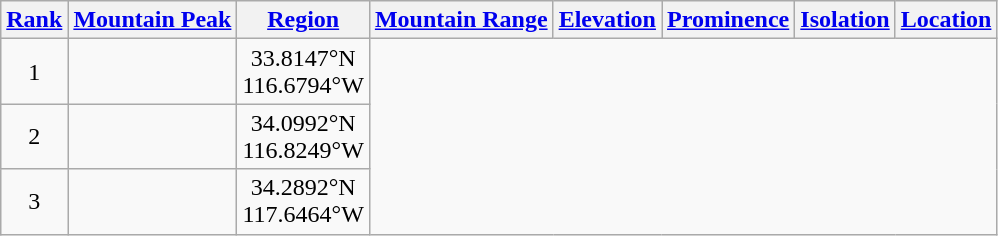<table class="wikitable sortable">
<tr>
<th><a href='#'>Rank</a></th>
<th><a href='#'>Mountain Peak</a></th>
<th><a href='#'>Region</a></th>
<th><a href='#'>Mountain Range</a></th>
<th><a href='#'>Elevation</a></th>
<th><a href='#'>Prominence</a></th>
<th><a href='#'>Isolation</a></th>
<th><a href='#'>Location</a></th>
</tr>
<tr>
<td align=center>1<br></td>
<td><br>
</td>
<td align=center>33.8147°N<br>116.6794°W</td>
</tr>
<tr>
<td align=center>2<br></td>
<td><br>
</td>
<td align=center>34.0992°N<br>116.8249°W</td>
</tr>
<tr>
<td align=center>3<br></td>
<td><br>
</td>
<td align=center>34.2892°N<br>117.6464°W</td>
</tr>
</table>
